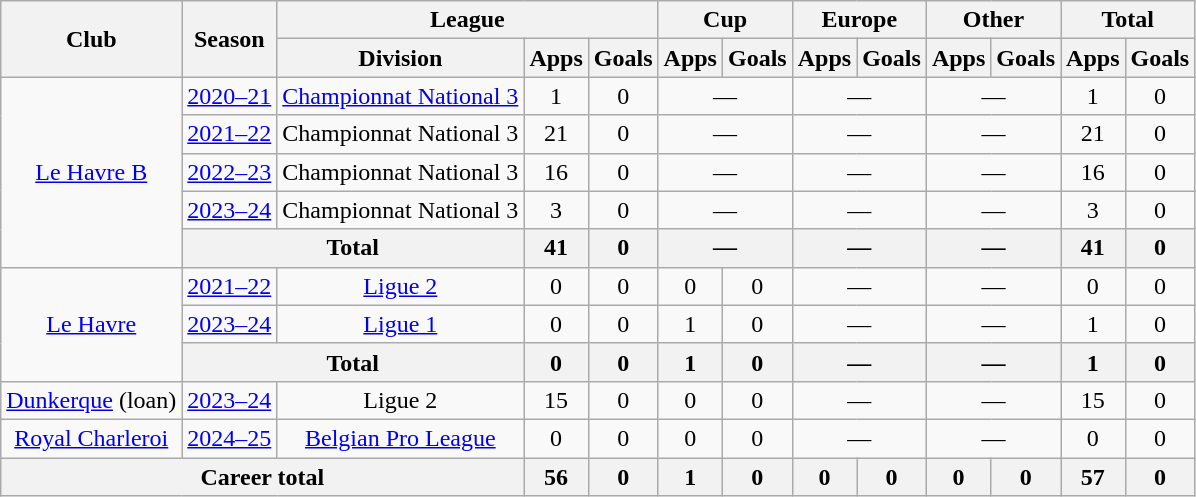<table class="wikitable" style="text-align:center">
<tr>
<th rowspan="2">Club</th>
<th rowspan="2">Season</th>
<th colspan="3">League</th>
<th colspan="2">Cup</th>
<th colspan="2">Europe</th>
<th colspan="2">Other</th>
<th colspan="2">Total</th>
</tr>
<tr>
<th>Division</th>
<th>Apps</th>
<th>Goals</th>
<th>Apps</th>
<th>Goals</th>
<th>Apps</th>
<th>Goals</th>
<th>Apps</th>
<th>Goals</th>
<th>Apps</th>
<th>Goals</th>
</tr>
<tr>
<td rowspan="5"><a href='#'>Le Havre B</a></td>
<td><a href='#'>2020–21</a></td>
<td><a href='#'>Championnat National 3</a></td>
<td>1</td>
<td>0</td>
<td colspan="2">—</td>
<td colspan="2">—</td>
<td colspan="2">—</td>
<td>1</td>
<td>0</td>
</tr>
<tr>
<td><a href='#'>2021–22</a></td>
<td>Championnat National 3</td>
<td>21</td>
<td>0</td>
<td colspan="2">—</td>
<td colspan="2">—</td>
<td colspan="2">—</td>
<td>21</td>
<td>0</td>
</tr>
<tr>
<td><a href='#'>2022–23</a></td>
<td>Championnat National 3</td>
<td>16</td>
<td>0</td>
<td colspan="2">—</td>
<td colspan="2">—</td>
<td colspan="2">—</td>
<td>16</td>
<td>0</td>
</tr>
<tr>
<td><a href='#'>2023–24</a></td>
<td>Championnat National 3</td>
<td>3</td>
<td>0</td>
<td colspan="2">—</td>
<td colspan="2">—</td>
<td colspan="2">—</td>
<td>3</td>
<td>0</td>
</tr>
<tr>
<th colspan="2">Total</th>
<th>41</th>
<th>0</th>
<th colspan="2">—</th>
<th colspan="2">—</th>
<th colspan="2">—</th>
<th>41</th>
<th>0</th>
</tr>
<tr>
<td rowspan="3"><a href='#'>Le Havre</a></td>
<td><a href='#'>2021–22</a></td>
<td><a href='#'>Ligue 2</a></td>
<td>0</td>
<td>0</td>
<td>0</td>
<td>0</td>
<td colspan="2">—</td>
<td colspan="2">—</td>
<td>0</td>
<td>0</td>
</tr>
<tr>
<td><a href='#'>2023–24</a></td>
<td><a href='#'>Ligue 1</a></td>
<td>0</td>
<td>0</td>
<td>1</td>
<td>0</td>
<td colspan="2">—</td>
<td colspan="2">—</td>
<td>1</td>
<td>0</td>
</tr>
<tr>
<th colspan="2">Total</th>
<th>0</th>
<th>0</th>
<th>1</th>
<th>0</th>
<th colspan="2">—</th>
<th colspan="2">—</th>
<th>1</th>
<th>0</th>
</tr>
<tr>
<td><a href='#'>Dunkerque</a> (loan)</td>
<td><a href='#'>2023–24</a></td>
<td>Ligue 2</td>
<td>15</td>
<td>0</td>
<td>0</td>
<td>0</td>
<td colspan="2">—</td>
<td colspan="2">—</td>
<td>15</td>
<td>0</td>
</tr>
<tr>
<td><a href='#'>Royal Charleroi</a></td>
<td><a href='#'>2024–25</a></td>
<td><a href='#'>Belgian Pro League</a></td>
<td>0</td>
<td>0</td>
<td>0</td>
<td>0</td>
<td colspan="2">—</td>
<td colspan="2">—</td>
<td>0</td>
<td>0</td>
</tr>
<tr>
<th colspan="3">Career total</th>
<th>56</th>
<th>0</th>
<th>1</th>
<th>0</th>
<th>0</th>
<th>0</th>
<th>0</th>
<th>0</th>
<th>57</th>
<th>0</th>
</tr>
</table>
